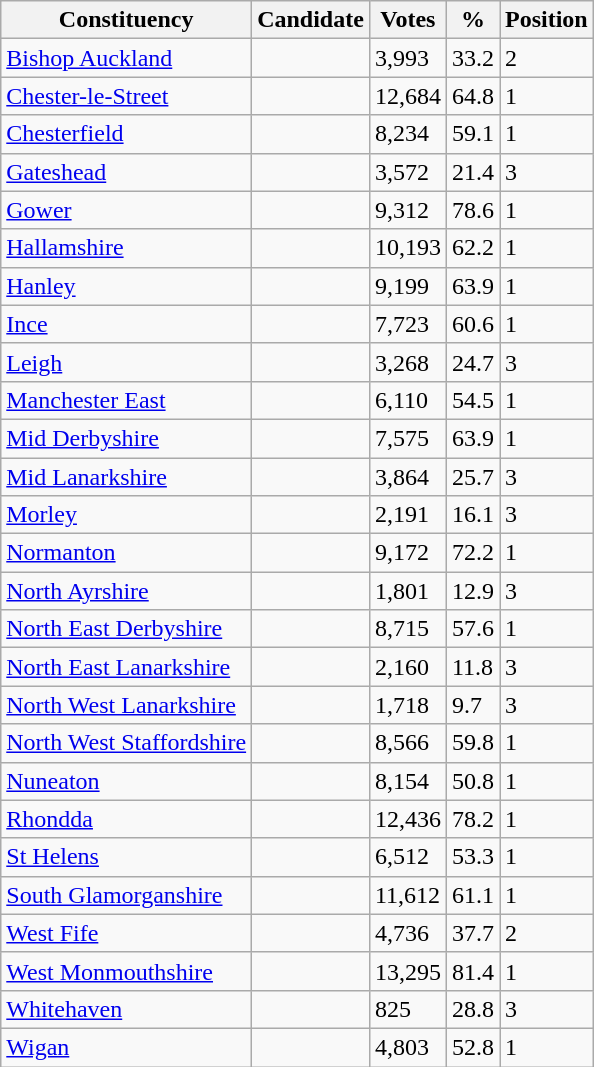<table class="wikitable sortable">
<tr>
<th>Constituency</th>
<th>Candidate</th>
<th>Votes</th>
<th>%</th>
<th>Position</th>
</tr>
<tr>
<td><a href='#'>Bishop Auckland</a></td>
<td></td>
<td>3,993</td>
<td>33.2</td>
<td>2</td>
</tr>
<tr>
<td><a href='#'>Chester-le-Street</a></td>
<td></td>
<td>12,684</td>
<td>64.8</td>
<td>1</td>
</tr>
<tr>
<td><a href='#'>Chesterfield</a></td>
<td></td>
<td>8,234</td>
<td>59.1</td>
<td>1</td>
</tr>
<tr>
<td><a href='#'>Gateshead</a></td>
<td></td>
<td>3,572</td>
<td>21.4</td>
<td>3</td>
</tr>
<tr>
<td><a href='#'>Gower</a></td>
<td></td>
<td>9,312</td>
<td>78.6</td>
<td>1</td>
</tr>
<tr>
<td><a href='#'>Hallamshire</a></td>
<td></td>
<td>10,193</td>
<td>62.2</td>
<td>1</td>
</tr>
<tr>
<td><a href='#'>Hanley</a></td>
<td></td>
<td>9,199</td>
<td>63.9</td>
<td>1</td>
</tr>
<tr>
<td><a href='#'>Ince</a></td>
<td></td>
<td>7,723</td>
<td>60.6</td>
<td>1</td>
</tr>
<tr>
<td><a href='#'>Leigh</a></td>
<td></td>
<td>3,268</td>
<td>24.7</td>
<td>3</td>
</tr>
<tr>
<td><a href='#'>Manchester East</a></td>
<td></td>
<td>6,110</td>
<td>54.5</td>
<td>1</td>
</tr>
<tr>
<td><a href='#'>Mid Derbyshire</a></td>
<td></td>
<td>7,575</td>
<td>63.9</td>
<td>1</td>
</tr>
<tr>
<td><a href='#'>Mid Lanarkshire</a></td>
<td></td>
<td>3,864</td>
<td>25.7</td>
<td>3</td>
</tr>
<tr>
<td><a href='#'>Morley</a></td>
<td></td>
<td>2,191</td>
<td>16.1</td>
<td>3</td>
</tr>
<tr>
<td><a href='#'>Normanton</a></td>
<td></td>
<td>9,172</td>
<td>72.2</td>
<td>1</td>
</tr>
<tr>
<td><a href='#'>North Ayrshire</a></td>
<td></td>
<td>1,801</td>
<td>12.9</td>
<td>3</td>
</tr>
<tr>
<td><a href='#'>North East Derbyshire</a></td>
<td></td>
<td>8,715</td>
<td>57.6</td>
<td>1</td>
</tr>
<tr>
<td><a href='#'>North East Lanarkshire</a></td>
<td></td>
<td>2,160</td>
<td>11.8</td>
<td>3</td>
</tr>
<tr>
<td><a href='#'>North West Lanarkshire</a></td>
<td></td>
<td>1,718</td>
<td>9.7</td>
<td>3</td>
</tr>
<tr>
<td><a href='#'>North West Staffordshire</a></td>
<td></td>
<td>8,566</td>
<td>59.8</td>
<td>1</td>
</tr>
<tr>
<td><a href='#'>Nuneaton</a></td>
<td></td>
<td>8,154</td>
<td>50.8</td>
<td>1</td>
</tr>
<tr>
<td><a href='#'>Rhondda</a></td>
<td></td>
<td>12,436</td>
<td>78.2</td>
<td>1</td>
</tr>
<tr>
<td><a href='#'>St Helens</a></td>
<td></td>
<td>6,512</td>
<td>53.3</td>
<td>1</td>
</tr>
<tr>
<td><a href='#'>South Glamorganshire</a></td>
<td></td>
<td>11,612</td>
<td>61.1</td>
<td>1</td>
</tr>
<tr>
<td><a href='#'>West Fife</a></td>
<td></td>
<td>4,736</td>
<td>37.7</td>
<td>2</td>
</tr>
<tr>
<td><a href='#'>West Monmouthshire</a></td>
<td></td>
<td>13,295</td>
<td>81.4</td>
<td>1</td>
</tr>
<tr>
<td><a href='#'>Whitehaven</a></td>
<td></td>
<td>825</td>
<td>28.8</td>
<td>3</td>
</tr>
<tr>
<td><a href='#'>Wigan</a></td>
<td></td>
<td>4,803</td>
<td>52.8</td>
<td>1</td>
</tr>
</table>
